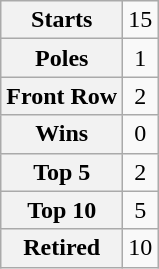<table class="wikitable" style="text-align:center">
<tr>
<th>Starts</th>
<td>15</td>
</tr>
<tr>
<th>Poles</th>
<td>1</td>
</tr>
<tr>
<th>Front Row</th>
<td>2</td>
</tr>
<tr>
<th>Wins</th>
<td>0</td>
</tr>
<tr>
<th>Top 5</th>
<td>2</td>
</tr>
<tr>
<th>Top 10</th>
<td>5</td>
</tr>
<tr>
<th>Retired</th>
<td>10</td>
</tr>
</table>
